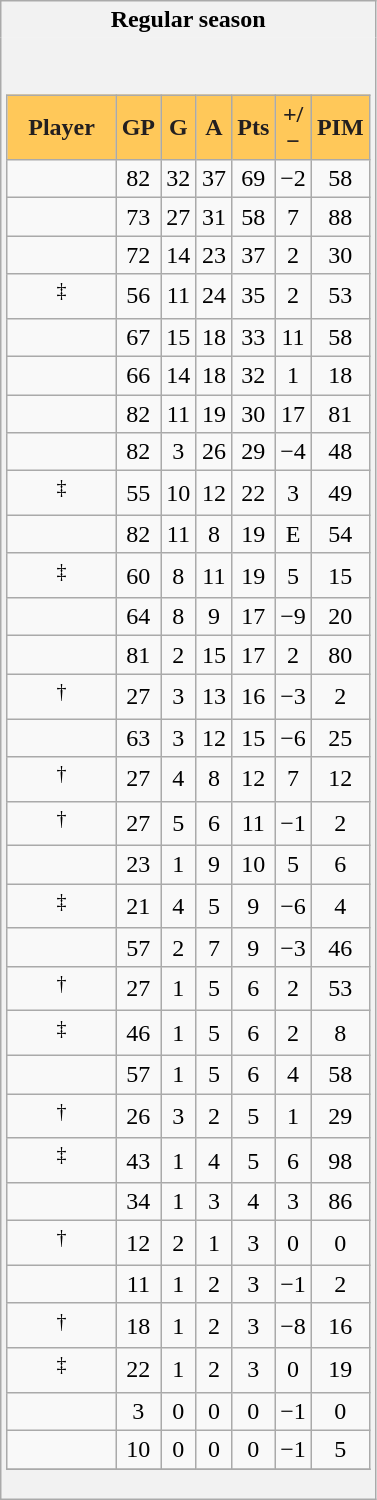<table class="wikitable" style="border: 1px solid #aaa;">
<tr>
<th style="border: 0;">Regular season</th>
</tr>
<tr>
<td style="background: #f2f2f2; border: 0; text-align: center;"><br><table class="wikitable sortable" width="100%">
<tr align=center>
<th style="background:#FFC859; color:#231F20" width="40%">Player</th>
<th style="background:#FFC859; color:#231F20" width="10%">GP</th>
<th style="background:#FFC859; color:#231F20" width="10%">G</th>
<th style="background:#FFC859; color:#231F20" width="10%">A</th>
<th style="background:#FFC859; color:#231F20" width="10%">Pts</th>
<th style="background:#FFC859; color:#231F20" width="10%">+/−</th>
<th style="background:#FFC859; color:#231F20" width="10%">PIM</th>
</tr>
<tr align=center>
<td></td>
<td>82</td>
<td>32</td>
<td>37</td>
<td>69</td>
<td>−2</td>
<td>58</td>
</tr>
<tr align=center>
<td></td>
<td>73</td>
<td>27</td>
<td>31</td>
<td>58</td>
<td>7</td>
<td>88</td>
</tr>
<tr align=center>
<td></td>
<td>72</td>
<td>14</td>
<td>23</td>
<td>37</td>
<td>2</td>
<td>30</td>
</tr>
<tr align=center>
<td><sup>‡</sup></td>
<td>56</td>
<td>11</td>
<td>24</td>
<td>35</td>
<td>2</td>
<td>53</td>
</tr>
<tr align=center>
<td></td>
<td>67</td>
<td>15</td>
<td>18</td>
<td>33</td>
<td>11</td>
<td>58</td>
</tr>
<tr align=center>
<td></td>
<td>66</td>
<td>14</td>
<td>18</td>
<td>32</td>
<td>1</td>
<td>18</td>
</tr>
<tr align=center>
<td></td>
<td>82</td>
<td>11</td>
<td>19</td>
<td>30</td>
<td>17</td>
<td>81</td>
</tr>
<tr align=center>
<td></td>
<td>82</td>
<td>3</td>
<td>26</td>
<td>29</td>
<td>−4</td>
<td>48</td>
</tr>
<tr align=center>
<td><sup>‡</sup></td>
<td>55</td>
<td>10</td>
<td>12</td>
<td>22</td>
<td>3</td>
<td>49</td>
</tr>
<tr align=center>
<td></td>
<td>82</td>
<td>11</td>
<td>8</td>
<td>19</td>
<td>E</td>
<td>54</td>
</tr>
<tr align=center>
<td><sup>‡</sup></td>
<td>60</td>
<td>8</td>
<td>11</td>
<td>19</td>
<td>5</td>
<td>15</td>
</tr>
<tr align=center>
<td></td>
<td>64</td>
<td>8</td>
<td>9</td>
<td>17</td>
<td>−9</td>
<td>20</td>
</tr>
<tr align=center>
<td></td>
<td>81</td>
<td>2</td>
<td>15</td>
<td>17</td>
<td>2</td>
<td>80</td>
</tr>
<tr align=center>
<td><sup>†</sup></td>
<td>27</td>
<td>3</td>
<td>13</td>
<td>16</td>
<td>−3</td>
<td>2</td>
</tr>
<tr align=center>
<td></td>
<td>63</td>
<td>3</td>
<td>12</td>
<td>15</td>
<td>−6</td>
<td>25</td>
</tr>
<tr align=center>
<td><sup>†</sup></td>
<td>27</td>
<td>4</td>
<td>8</td>
<td>12</td>
<td>7</td>
<td>12</td>
</tr>
<tr align=center>
<td><sup>†</sup></td>
<td>27</td>
<td>5</td>
<td>6</td>
<td>11</td>
<td>−1</td>
<td>2</td>
</tr>
<tr align=center>
<td></td>
<td>23</td>
<td>1</td>
<td>9</td>
<td>10</td>
<td>5</td>
<td>6</td>
</tr>
<tr align=center>
<td><sup>‡</sup></td>
<td>21</td>
<td>4</td>
<td>5</td>
<td>9</td>
<td>−6</td>
<td>4</td>
</tr>
<tr align=center>
<td></td>
<td>57</td>
<td>2</td>
<td>7</td>
<td>9</td>
<td>−3</td>
<td>46</td>
</tr>
<tr align=center>
<td><sup>†</sup></td>
<td>27</td>
<td>1</td>
<td>5</td>
<td>6</td>
<td>2</td>
<td>53</td>
</tr>
<tr align=center>
<td><sup>‡</sup></td>
<td>46</td>
<td>1</td>
<td>5</td>
<td>6</td>
<td>2</td>
<td>8</td>
</tr>
<tr align=center>
<td></td>
<td>57</td>
<td>1</td>
<td>5</td>
<td>6</td>
<td>4</td>
<td>58</td>
</tr>
<tr align=center>
<td><sup>†</sup></td>
<td>26</td>
<td>3</td>
<td>2</td>
<td>5</td>
<td>1</td>
<td>29</td>
</tr>
<tr align=center>
<td><sup>‡</sup></td>
<td>43</td>
<td>1</td>
<td>4</td>
<td>5</td>
<td>6</td>
<td>98</td>
</tr>
<tr align=center>
<td></td>
<td>34</td>
<td>1</td>
<td>3</td>
<td>4</td>
<td>3</td>
<td>86</td>
</tr>
<tr align=center>
<td><sup>†</sup></td>
<td>12</td>
<td>2</td>
<td>1</td>
<td>3</td>
<td>0</td>
<td>0</td>
</tr>
<tr align=center>
<td></td>
<td>11</td>
<td>1</td>
<td>2</td>
<td>3</td>
<td>−1</td>
<td>2</td>
</tr>
<tr align=center>
<td><sup>†</sup></td>
<td>18</td>
<td>1</td>
<td>2</td>
<td>3</td>
<td>−8</td>
<td>16</td>
</tr>
<tr align=center>
<td><sup>‡</sup></td>
<td>22</td>
<td>1</td>
<td>2</td>
<td>3</td>
<td>0</td>
<td>19</td>
</tr>
<tr align=center>
<td></td>
<td>3</td>
<td>0</td>
<td>0</td>
<td>0</td>
<td>−1</td>
<td>0</td>
</tr>
<tr align=center>
<td></td>
<td>10</td>
<td>0</td>
<td>0</td>
<td>0</td>
<td>−1</td>
<td>5</td>
</tr>
<tr>
</tr>
</table>
</td>
</tr>
</table>
